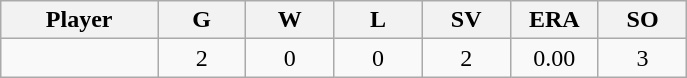<table class="wikitable sortable">
<tr>
<th bgcolor="#DDDDFF" width="16%">Player</th>
<th bgcolor="#DDDDFF" width="9%">G</th>
<th bgcolor="#DDDDFF" width="9%">W</th>
<th bgcolor="#DDDDFF" width="9%">L</th>
<th bgcolor="#DDDDFF" width="9%">SV</th>
<th bgcolor="#DDDDFF" width="9%">ERA</th>
<th bgcolor="#DDDDFF" width="9%">SO</th>
</tr>
<tr align="center">
<td></td>
<td>2</td>
<td>0</td>
<td>0</td>
<td>2</td>
<td>0.00</td>
<td>3</td>
</tr>
</table>
